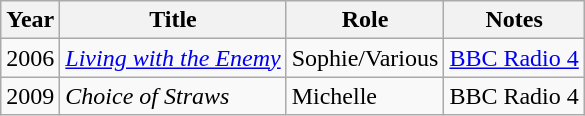<table class="wikitable">
<tr>
<th>Year</th>
<th>Title</th>
<th>Role</th>
<th>Notes</th>
</tr>
<tr>
<td>2006</td>
<td><em><a href='#'>Living with the Enemy</a></em></td>
<td>Sophie/Various</td>
<td><a href='#'>BBC Radio 4</a></td>
</tr>
<tr>
<td>2009</td>
<td><em>Choice of Straws</em></td>
<td>Michelle</td>
<td>BBC Radio 4</td>
</tr>
</table>
